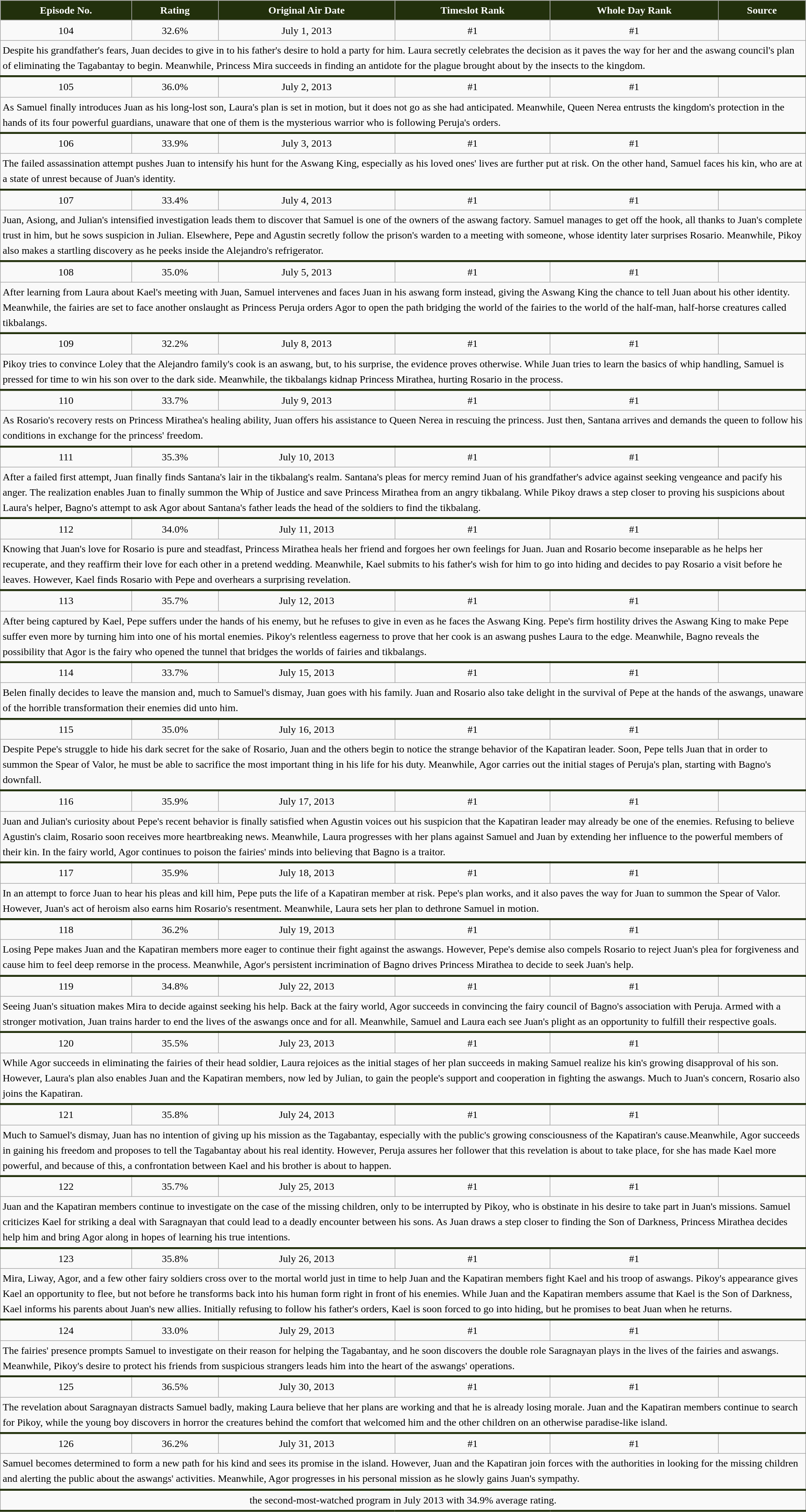<table class="wikitable" style="text-align:center; background:#f9f9f9; line-height:16px; line-height:150%" width="100%">
<tr style="color:white;">
<th style="background:#22300c;">Episode No.</th>
<th style="background:#22300c;">Rating</th>
<th style="background:#22300c;">Original Air Date</th>
<th style="background:#22300c;">Timeslot Rank</th>
<th style="background:#22300c;">Whole Day Rank</th>
<th style="background:#22300c;">Source</th>
</tr>
<tr>
<td>104</td>
<td>32.6%</td>
<td>July 1, 2013</td>
<td>#1</td>
<td>#1</td>
<td></td>
</tr>
<tr>
<td colspan = "6" style="text-align: left; border-bottom: 3px solid #22300c;">Despite his grandfather's fears, Juan decides to give in to his father's desire to hold a party for him. Laura secretly celebrates the decision as it paves the way for her and the aswang council's plan of eliminating the Tagabantay to begin. Meanwhile, Princess Mira succeeds in finding an antidote for the plague brought about by the insects to the kingdom.</td>
</tr>
<tr>
<td>105</td>
<td>36.0%</td>
<td>July 2, 2013</td>
<td>#1</td>
<td>#1</td>
<td></td>
</tr>
<tr>
<td colspan = "6" style="text-align: left; border-bottom: 3px solid #22300c;">As Samuel finally introduces Juan as his long-lost son, Laura's plan is set in motion, but it does not go as she had anticipated. Meanwhile, Queen Nerea entrusts the kingdom's protection in the hands of its four powerful guardians, unaware that one of them is the mysterious warrior who is following Peruja's orders.</td>
</tr>
<tr>
<td>106</td>
<td>33.9%</td>
<td>July 3, 2013</td>
<td>#1</td>
<td>#1</td>
<td></td>
</tr>
<tr>
<td colspan = "6" style="text-align: left; border-bottom: 3px solid #22300c;">The failed assassination attempt pushes Juan to intensify his hunt for the Aswang King, especially as his loved ones' lives are further put at risk. On the other hand, Samuel faces his kin, who are at a state of unrest because of Juan's identity.</td>
</tr>
<tr>
<td>107</td>
<td>33.4%</td>
<td>July 4, 2013</td>
<td>#1</td>
<td>#1</td>
<td></td>
</tr>
<tr>
<td colspan = "6" style="text-align: left; border-bottom: 3px solid #22300c;">Juan, Asiong, and Julian's intensified investigation leads them to discover that Samuel is one of the owners of the aswang factory. Samuel manages to get off the hook, all thanks to Juan's complete trust in him, but he sows suspicion in Julian. Elsewhere, Pepe and Agustin secretly follow the prison's warden to a meeting with someone, whose identity later surprises Rosario. Meanwhile, Pikoy also makes a startling discovery as he peeks inside the Alejandro's refrigerator.</td>
</tr>
<tr>
<td>108</td>
<td>35.0%</td>
<td>July 5, 2013</td>
<td>#1</td>
<td>#1</td>
<td></td>
</tr>
<tr>
<td colspan = "6" style="text-align: left; border-bottom: 3px solid #22300c;">After learning from Laura about Kael's meeting with Juan, Samuel intervenes and faces Juan in his aswang form instead, giving the Aswang King the chance to tell Juan about his other identity. Meanwhile, the fairies are set to face another onslaught as Princess Peruja orders Agor to open the path bridging the world of the fairies to the world of the half-man, half-horse creatures called tikbalangs.</td>
</tr>
<tr>
<td>109</td>
<td>32.2%</td>
<td>July 8, 2013</td>
<td>#1</td>
<td>#1</td>
<td></td>
</tr>
<tr>
<td colspan = "6" style="text-align: left; border-bottom: 3px solid #22300c;">Pikoy tries to convince Loley that the Alejandro family's cook is an aswang, but, to his surprise, the evidence proves otherwise. While Juan tries to learn the basics of whip handling, Samuel is pressed for time to win his son over to the dark side. Meanwhile, the tikbalangs kidnap Princess Mirathea, hurting Rosario in the process.</td>
</tr>
<tr>
<td>110</td>
<td>33.7%</td>
<td>July 9, 2013</td>
<td>#1</td>
<td>#1</td>
<td></td>
</tr>
<tr>
<td colspan = "6" style="text-align: left; border-bottom: 3px solid #22300c;">As Rosario's recovery rests on Princess Mirathea's healing ability, Juan offers his assistance to Queen Nerea in rescuing the princess. Just then, Santana arrives and demands the queen to follow his conditions in exchange for the princess' freedom.</td>
</tr>
<tr>
<td>111</td>
<td>35.3%</td>
<td>July 10, 2013</td>
<td>#1</td>
<td>#1</td>
<td></td>
</tr>
<tr>
<td colspan = "6" style="text-align: left; border-bottom: 3px solid #22300c;">After a failed first attempt, Juan finally finds Santana's lair in the tikbalang's realm. Santana's pleas for mercy remind Juan of his grandfather's advice against seeking vengeance and pacify his anger. The realization enables Juan to finally summon the Whip of Justice and save Princess Mirathea from an angry tikbalang. While Pikoy draws a step closer to proving his suspicions about Laura's helper, Bagno's attempt to ask Agor about Santana's father leads the head of the soldiers to find the tikbalang.</td>
</tr>
<tr>
<td>112</td>
<td>34.0%</td>
<td>July 11, 2013</td>
<td>#1</td>
<td>#1</td>
<td></td>
</tr>
<tr>
<td colspan = "6" style="text-align: left; border-bottom: 3px solid #22300c;">Knowing that Juan's love for Rosario is pure and steadfast, Princess Mirathea heals her friend and forgoes her own feelings for Juan. Juan and Rosario become inseparable as he helps her recuperate, and they reaffirm their love for each other in a pretend wedding. Meanwhile, Kael submits to his father's wish for him to go into hiding and decides to pay Rosario a visit before he leaves. However, Kael finds Rosario with Pepe and overhears a surprising revelation.</td>
</tr>
<tr>
<td>113</td>
<td>35.7%</td>
<td>July 12, 2013</td>
<td>#1</td>
<td>#1</td>
<td></td>
</tr>
<tr>
<td colspan = "6" style="text-align: left; border-bottom: 3px solid #22300c;">After being captured by Kael, Pepe suffers under the hands of his enemy, but he refuses to give in even as he faces the Aswang King. Pepe's firm hostility drives the Aswang King to make Pepe suffer even more by turning him into one of his mortal enemies. Pikoy's relentless eagerness to prove that her cook is an aswang pushes Laura to the edge. Meanwhile, Bagno reveals the possibility that Agor is the fairy who opened the tunnel that bridges the worlds of fairies and tikbalangs.</td>
</tr>
<tr>
<td>114</td>
<td>33.7%</td>
<td>July 15, 2013</td>
<td>#1</td>
<td>#1</td>
<td></td>
</tr>
<tr>
<td colspan = "6" style="text-align: left; border-bottom: 3px solid #22300c;">Belen finally decides to leave the mansion and, much to Samuel's dismay, Juan goes with his family. Juan and Rosario also take delight in the survival of Pepe at the hands of the aswangs, unaware of the horrible transformation their enemies did unto him.</td>
</tr>
<tr>
<td>115</td>
<td>35.0%</td>
<td>July 16, 2013</td>
<td>#1</td>
<td>#1</td>
<td></td>
</tr>
<tr>
<td colspan = "6" style="text-align: left; border-bottom: 3px solid #22300c;">Despite Pepe's struggle to hide his dark secret for the sake of Rosario, Juan and the others begin to notice the strange behavior of the Kapatiran leader. Soon, Pepe tells Juan that in order to summon the Spear of Valor, he must be able to sacrifice the most important thing in his life for his duty. Meanwhile, Agor carries out the initial stages of Peruja's plan, starting with Bagno's downfall.</td>
</tr>
<tr>
<td>116</td>
<td>35.9%</td>
<td>July 17, 2013</td>
<td>#1</td>
<td>#1</td>
<td></td>
</tr>
<tr>
<td colspan = "6" style="text-align: left; border-bottom: 3px solid #22300c;">Juan and Julian's curiosity about Pepe's recent behavior is finally satisfied when Agustin voices out his suspicion that the Kapatiran leader may already be one of the enemies. Refusing to believe Agustin's claim, Rosario soon receives more heartbreaking news. Meanwhile, Laura progresses with her plans against Samuel and Juan by extending her influence to the powerful members of their kin. In the fairy world, Agor continues to poison the fairies' minds into believing that Bagno is a traitor.</td>
</tr>
<tr>
<td>117</td>
<td>35.9%</td>
<td>July 18, 2013</td>
<td>#1</td>
<td>#1</td>
<td></td>
</tr>
<tr>
<td colspan = "6" style="text-align: left; border-bottom: 3px solid #22300c;">In an attempt to force Juan to hear his pleas and kill him, Pepe puts the life of a Kapatiran member at risk. Pepe's plan works, and it also paves the way for Juan to summon the Spear of Valor. However, Juan's act of heroism also earns him Rosario's resentment. Meanwhile, Laura sets her plan to dethrone Samuel in motion.</td>
</tr>
<tr>
<td>118</td>
<td>36.2%</td>
<td>July 19, 2013</td>
<td>#1</td>
<td>#1</td>
<td></td>
</tr>
<tr>
<td colspan = "6" style="text-align: left; border-bottom: 3px solid #22300c;">Losing Pepe makes Juan and the Kapatiran members more eager to continue their fight against the aswangs. However, Pepe's demise also compels Rosario to reject Juan's plea for forgiveness and cause him to feel deep remorse in the process. Meanwhile, Agor's persistent incrimination of Bagno drives Princess Mirathea to decide to seek Juan's help.</td>
</tr>
<tr>
<td>119</td>
<td>34.8%</td>
<td>July 22, 2013</td>
<td>#1</td>
<td>#1</td>
<td></td>
</tr>
<tr>
<td colspan = "6" style="text-align: left; border-bottom: 3px solid #22300c;">Seeing Juan's situation makes Mira to decide against seeking his help. Back at the fairy world, Agor succeeds in convincing the fairy council of Bagno's association with Peruja. Armed with a stronger motivation, Juan trains harder to end the lives of the aswangs once and for all. Meanwhile, Samuel and Laura each see Juan's plight as an opportunity to fulfill their respective goals.</td>
</tr>
<tr>
<td>120</td>
<td>35.5%</td>
<td>July 23, 2013</td>
<td>#1</td>
<td>#1</td>
<td></td>
</tr>
<tr>
<td colspan = "6" style="text-align: left; border-bottom: 3px solid #22300c;">While Agor succeeds in eliminating the fairies of their head soldier, Laura rejoices as the initial stages of her plan succeeds in making Samuel realize his kin's growing disapproval of his son. However, Laura's plan also enables Juan and the Kapatiran members, now led by Julian, to gain the people's support and cooperation in fighting the aswangs. Much to Juan's concern, Rosario also joins the Kapatiran.</td>
</tr>
<tr>
<td>121</td>
<td>35.8%</td>
<td>July 24, 2013</td>
<td>#1</td>
<td>#1</td>
<td></td>
</tr>
<tr>
<td colspan = "6" style="text-align: left; border-bottom: 3px solid #22300c;">Much to Samuel's dismay, Juan has no intention of giving up his mission as the Tagabantay, especially with the public's growing consciousness of the Kapatiran's cause.Meanwhile, Agor succeeds in gaining his freedom and proposes to tell the Tagabantay about his real identity. However, Peruja assures her follower that this revelation is about to take place, for she has made Kael more powerful, and because of this, a confrontation between Kael and his brother is about to happen.</td>
</tr>
<tr>
<td>122</td>
<td>35.7%</td>
<td>July 25, 2013</td>
<td>#1</td>
<td>#1</td>
<td></td>
</tr>
<tr>
<td colspan = "6" style="text-align: left; border-bottom: 3px solid #22300c;">Juan and the Kapatiran members continue to investigate on the case of the missing children, only to be interrupted by Pikoy, who is obstinate in his desire to take part in Juan's missions. Samuel criticizes Kael for striking a deal with Saragnayan that could lead to a deadly encounter between his sons. As Juan draws a step closer to finding the Son of Darkness, Princess Mirathea decides help him and bring Agor along in hopes of learning his true intentions.</td>
</tr>
<tr>
<td>123</td>
<td>35.8%</td>
<td>July 26, 2013</td>
<td>#1</td>
<td>#1</td>
<td></td>
</tr>
<tr>
<td colspan = "6" style="text-align: left; border-bottom: 3px solid #22300c;">Mira, Liway, Agor, and a few other fairy soldiers cross over to the mortal world just in time to help Juan and the Kapatiran members fight Kael and his troop of aswangs. Pikoy's appearance gives Kael an opportunity to flee, but not before he transforms back into his human form right in front of his enemies. While Juan and the Kapatiran members assume that Kael is the Son of Darkness, Kael informs his parents about Juan's new allies. Initially refusing to follow his father's orders, Kael is soon forced to go into hiding, but he promises to beat Juan when he returns.</td>
</tr>
<tr>
<td>124</td>
<td>33.0%</td>
<td>July 29, 2013</td>
<td>#1</td>
<td>#1</td>
<td></td>
</tr>
<tr>
<td colspan = "6" style="text-align: left; border-bottom: 3px solid #22300c;">The fairies' presence prompts Samuel to investigate on their reason for helping the Tagabantay, and he soon discovers the double role Saragnayan plays in the lives of the fairies and aswangs. Meanwhile, Pikoy's desire to protect his friends from suspicious strangers leads him into the heart of the aswangs' operations.</td>
</tr>
<tr>
<td>125</td>
<td>36.5%</td>
<td>July 30, 2013</td>
<td>#1</td>
<td>#1</td>
<td></td>
</tr>
<tr>
<td colspan = "6" style="text-align: left; border-bottom: 3px solid #22300c;">The revelation about Saragnayan distracts Samuel badly, making Laura believe that her plans are working and that he is already losing morale. Juan and the Kapatiran members continue to search for Pikoy, while the young boy discovers in horror the creatures behind the comfort that welcomed him and the other children on an otherwise paradise-like island.</td>
</tr>
<tr>
<td>126</td>
<td>36.2%</td>
<td>July 31, 2013</td>
<td>#1</td>
<td>#1</td>
<td></td>
</tr>
<tr>
<td colspan = "6" style="text-align: left; border-bottom: 3px solid #22300c;">Samuel becomes determined to form a new path for his kind and sees its promise in the island. However, Juan and the Kapatiran join forces with the authorities in looking for the missing children and alerting the public about the aswangs' activities. Meanwhile, Agor progresses in his personal mission as he slowly gains Juan's sympathy.</td>
</tr>
<tr>
<td colspan = "6" style="text-align: center; border-bottom: 3px solid #22300c;">the second-most-watched program in July 2013 with 34.9% average rating.</td>
</tr>
</table>
